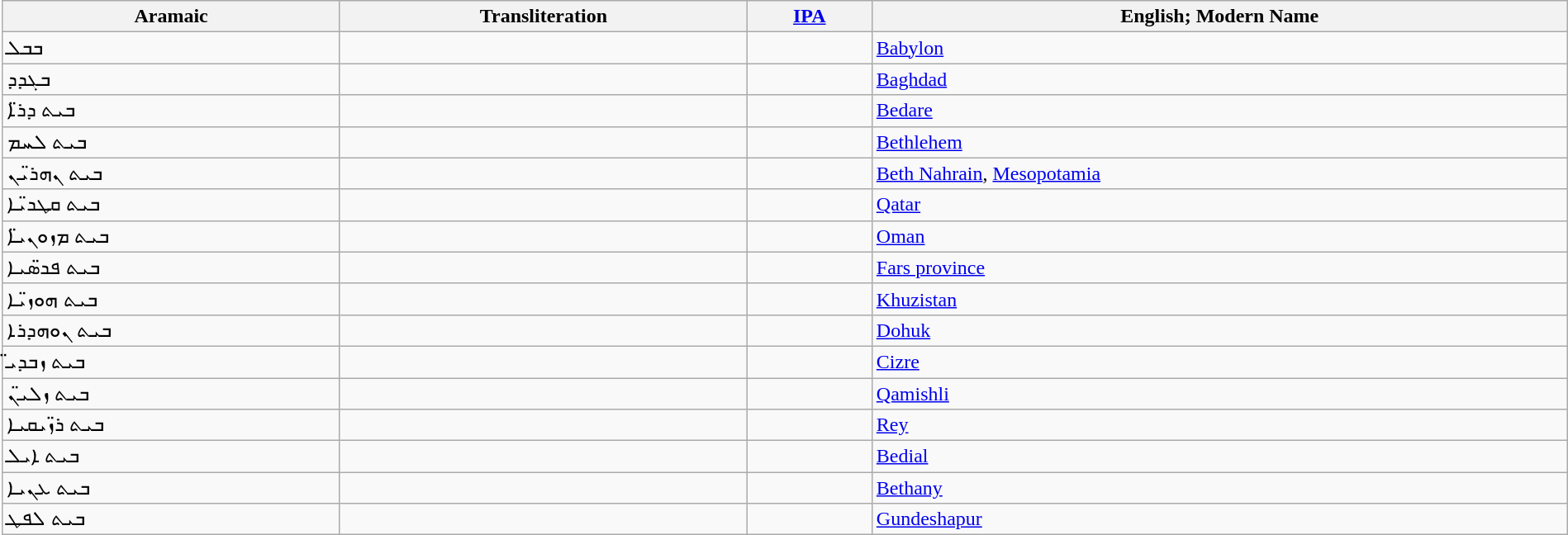<table class="wikitable" width="100%">
<tr>
<th>Aramaic</th>
<th>Transliteration</th>
<th><a href='#'>IPA</a></th>
<th>English; Modern Name</th>
</tr>
<tr>
<td>ܒܒܠ</td>
<td><em></em></td>
<td></td>
<td><a href='#'>Babylon</a></td>
</tr>
<tr>
<td>ܒܓܕܕ</td>
<td><em></em></td>
<td></td>
<td><a href='#'>Baghdad</a></td>
</tr>
<tr>
<td>ܒܝܬ ܕܪ̈ܐ</td>
<td><em></em></td>
<td></td>
<td><a href='#'>Bedare</a></td>
</tr>
<tr>
<td>ܒܝܬ ܠܚܡ</td>
<td><em></em></td>
<td></td>
<td><a href='#'>Bethlehem</a></td>
</tr>
<tr>
<td>ܒܝܬ ܢܗܪ̈ܝܢ</td>
<td><em></em></td>
<td></td>
<td><a href='#'>Beth Nahrain</a>, <a href='#'>Mesopotamia</a></td>
</tr>
<tr>
<td>ܒܝܬ ܩܛܖ̈ܝܐ</td>
<td><em></em></td>
<td></td>
<td><a href='#'>Qatar</a></td>
</tr>
<tr>
<td>ܒܝܬ ܡܙܘܢܝ̈ܐ</td>
<td><em></em></td>
<td></td>
<td><a href='#'>Oman</a></td>
</tr>
<tr>
<td>ܒܝܬ ܦܖ̈ܣܝܐ</td>
<td><em></em></td>
<td></td>
<td><a href='#'>Fars province</a></td>
</tr>
<tr>
<td>ܒܝܬ ܗܘܙ̈ܝܐ</td>
<td><em></em></td>
<td></td>
<td><a href='#'>Khuzistan</a></td>
</tr>
<tr>
<td>ܒܝܬ ܢܘܗܕܪܐ</td>
<td><em></em></td>
<td></td>
<td><a href='#'>Dohuk</a></td>
</tr>
<tr>
<td>ܒܝܬ ܙܒܕܝ̈</td>
<td><em></em></td>
<td></td>
<td><a href='#'>Cizre</a></td>
</tr>
<tr>
<td>ܒܝܬ ܙܠܝ̈ܢ</td>
<td><em></em></td>
<td></td>
<td><a href='#'>Qamishli</a></td>
</tr>
<tr>
<td>ܒܝܬ ܪ̈ܙܝܩܝܐ</td>
<td><em></em></td>
<td></td>
<td><a href='#'>Rey</a></td>
</tr>
<tr>
<td>ܒܝܬ ܐܝܠ</td>
<td><em></em></td>
<td></td>
<td><a href='#'>Bedial</a></td>
</tr>
<tr>
<td>ܒܝܬ ܥܢܝܐ</td>
<td><em></em></td>
<td></td>
<td><a href='#'>Bethany</a></td>
</tr>
<tr>
<td>ܒܝܬ ܠܦܛ</td>
<td><em></em></td>
<td></td>
<td><a href='#'>Gundeshapur</a></td>
</tr>
</table>
